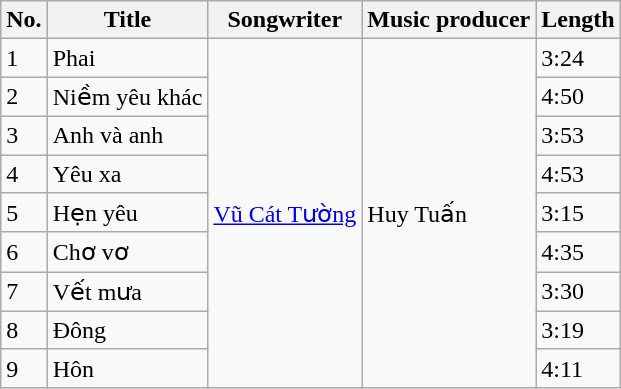<table class="wikitable">
<tr>
<th>No.</th>
<th>Title</th>
<th>Songwriter</th>
<th>Music producer</th>
<th>Length</th>
</tr>
<tr>
<td>1</td>
<td>Phai</td>
<td rowspan="10"><a href='#'>Vũ Cát Tường</a></td>
<td rowspan="10">Huy Tuấn</td>
<td>3:24</td>
</tr>
<tr>
<td>2</td>
<td>Niềm yêu khác</td>
<td>4:50</td>
</tr>
<tr>
<td>3</td>
<td>Anh và anh</td>
<td>3:53</td>
</tr>
<tr>
<td>4</td>
<td>Yêu xa</td>
<td>4:53</td>
</tr>
<tr>
<td>5</td>
<td>Hẹn yêu</td>
<td>3:15</td>
</tr>
<tr>
<td>6</td>
<td>Chơ vơ</td>
<td>4:35</td>
</tr>
<tr>
<td>7</td>
<td>Vết mưa</td>
<td>3:30</td>
</tr>
<tr>
<td>8</td>
<td>Đông</td>
<td>3:19</td>
</tr>
<tr>
<td>9</td>
<td>Hôn</td>
<td>4:11</td>
</tr>
</table>
